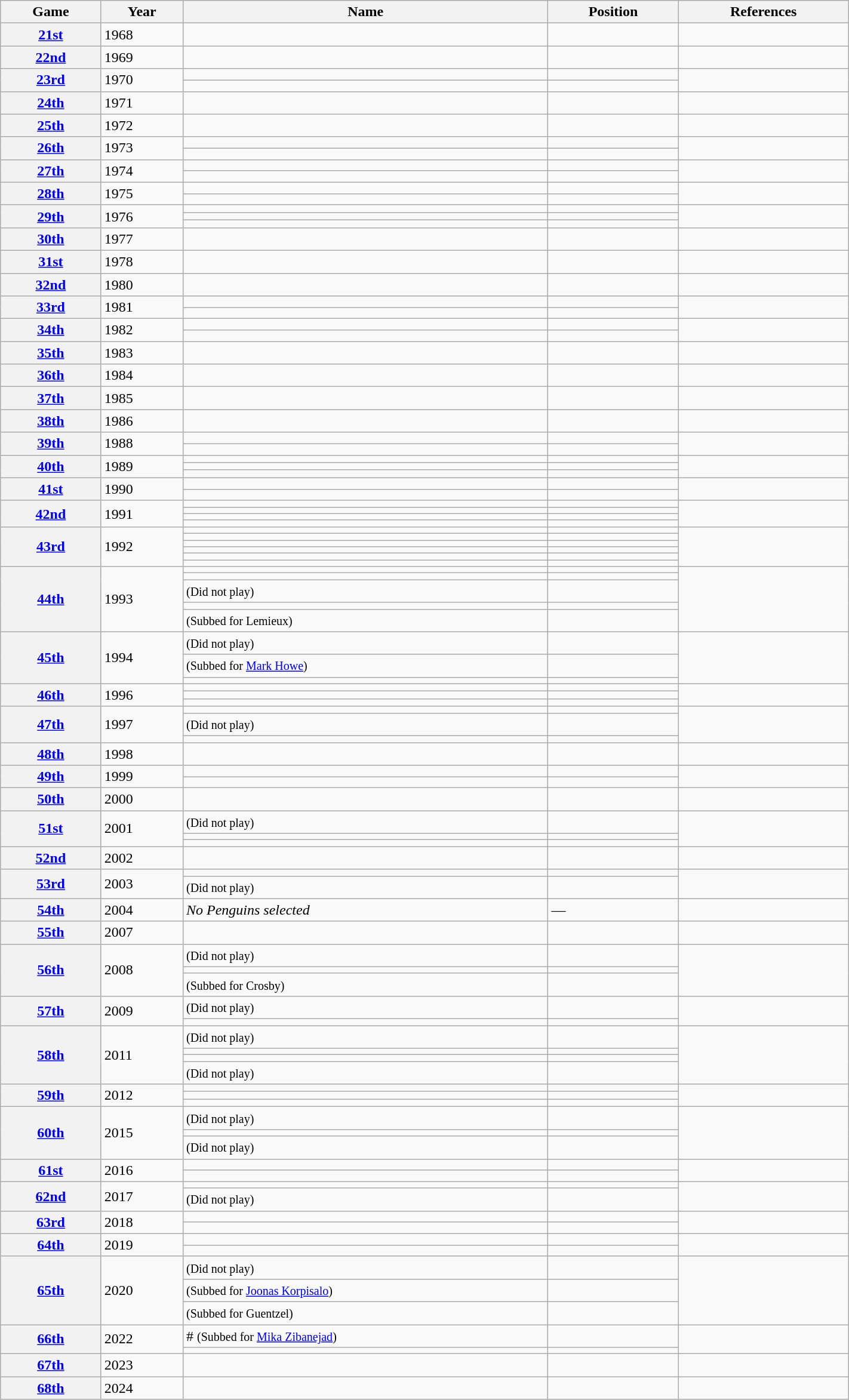<table class="wikitable sortable" width="75%">
<tr>
<th scope="col">Game</th>
<th scope="col">Year</th>
<th scope="col">Name</th>
<th scope="col">Position</th>
<th scope="col" class="unsortable">References</th>
</tr>
<tr>
<th scope="row"><a href='#'>21st</a></th>
<td>1968</td>
<td></td>
<td></td>
<td></td>
</tr>
<tr>
<th scope="row"><a href='#'>22nd</a></th>
<td>1969</td>
<td></td>
<td></td>
<td></td>
</tr>
<tr>
<th scope="row" rowspan="2"><a href='#'>23rd</a></th>
<td rowspan="2">1970</td>
<td></td>
<td></td>
<td rowspan="2"></td>
</tr>
<tr>
<td></td>
<td></td>
</tr>
<tr>
<th scope="row"><a href='#'>24th</a></th>
<td>1971</td>
<td></td>
<td></td>
<td></td>
</tr>
<tr>
<th scope="row"><a href='#'>25th</a></th>
<td>1972</td>
<td></td>
<td></td>
<td></td>
</tr>
<tr>
<th scope="row" rowspan="2"><a href='#'>26th</a></th>
<td rowspan="2">1973</td>
<td></td>
<td></td>
<td rowspan="2"></td>
</tr>
<tr>
<td></td>
<td></td>
</tr>
<tr>
<th scope="row" rowspan="2"><a href='#'>27th</a></th>
<td rowspan="2">1974</td>
<td></td>
<td></td>
<td rowspan="2"></td>
</tr>
<tr>
<td></td>
<td></td>
</tr>
<tr>
<th scope="row" rowspan="2"><a href='#'>28th</a></th>
<td rowspan="2">1975</td>
<td></td>
<td></td>
<td rowspan="2"></td>
</tr>
<tr>
<td></td>
<td></td>
</tr>
<tr>
<th scope="row" rowspan="3"><a href='#'>29th</a></th>
<td rowspan="3">1976</td>
<td></td>
<td></td>
<td rowspan="3"></td>
</tr>
<tr>
<td></td>
<td></td>
</tr>
<tr>
<td></td>
<td></td>
</tr>
<tr>
<th scope="row"><a href='#'>30th</a></th>
<td>1977</td>
<td></td>
<td></td>
<td></td>
</tr>
<tr>
<th scope="row"><a href='#'>31st</a></th>
<td>1978</td>
<td></td>
<td></td>
<td></td>
</tr>
<tr>
<th scope="row"><a href='#'>32nd</a></th>
<td>1980</td>
<td></td>
<td></td>
<td></td>
</tr>
<tr>
<th scope="row" rowspan="2"><a href='#'>33rd</a></th>
<td rowspan="2">1981</td>
<td></td>
<td></td>
<td rowspan="2"></td>
</tr>
<tr>
<td></td>
<td></td>
</tr>
<tr>
<th scope="row" rowspan="2"><a href='#'>34th</a></th>
<td rowspan="2">1982</td>
<td></td>
<td></td>
<td rowspan="2"></td>
</tr>
<tr>
<td></td>
<td></td>
</tr>
<tr>
<th scope="row"><a href='#'>35th</a></th>
<td>1983</td>
<td></td>
<td></td>
<td></td>
</tr>
<tr>
<th scope="row"><a href='#'>36th</a></th>
<td>1984</td>
<td></td>
<td></td>
<td></td>
</tr>
<tr>
<th scope="row"><a href='#'>37th</a></th>
<td>1985</td>
<td></td>
<td></td>
<td></td>
</tr>
<tr>
<th scope="row"><a href='#'>38th</a></th>
<td>1986</td>
<td></td>
<td></td>
<td></td>
</tr>
<tr>
<th scope="row" rowspan="2"><a href='#'>39th</a></th>
<td rowspan="2">1988</td>
<td></td>
<td></td>
<td rowspan="2"></td>
</tr>
<tr>
<td></td>
<td></td>
</tr>
<tr>
<th scope="row" rowspan="3"><a href='#'>40th</a></th>
<td rowspan="3">1989</td>
<td></td>
<td></td>
<td rowspan="3"></td>
</tr>
<tr>
<td></td>
<td></td>
</tr>
<tr>
<td></td>
<td></td>
</tr>
<tr>
<th scope="row" rowspan="2"><a href='#'>41st</a></th>
<td rowspan="2">1990</td>
<td></td>
<td></td>
<td rowspan="2"></td>
</tr>
<tr>
<td></td>
<td></td>
</tr>
<tr>
<th scope="row" rowspan="4"><a href='#'>42nd</a></th>
<td rowspan="4">1991</td>
<td></td>
<td></td>
<td rowspan="4"></td>
</tr>
<tr>
<td></td>
<td></td>
</tr>
<tr>
<td></td>
<td></td>
</tr>
<tr>
<td></td>
<td></td>
</tr>
<tr>
<th scope="row" rowspan="6"><a href='#'>43rd</a></th>
<td rowspan="6">1992</td>
<td></td>
<td></td>
<td rowspan="6"></td>
</tr>
<tr>
<td></td>
<td></td>
</tr>
<tr>
<td></td>
<td></td>
</tr>
<tr>
<td></td>
<td></td>
</tr>
<tr>
<td></td>
<td></td>
</tr>
<tr>
<td></td>
<td></td>
</tr>
<tr>
<th scope="row" rowspan="5"><a href='#'>44th</a></th>
<td rowspan="5">1993</td>
<td></td>
<td></td>
<td rowspan="5"></td>
</tr>
<tr>
<td></td>
<td></td>
</tr>
<tr>
<td> <small>(Did not play)</small></td>
<td></td>
</tr>
<tr>
<td></td>
<td></td>
</tr>
<tr>
<td> <small>(Subbed for Lemieux)</small></td>
<td></td>
</tr>
<tr>
<th scope="row" rowspan="3"><a href='#'>45th</a></th>
<td rowspan="3">1994</td>
<td> <small>(Did not play)</small></td>
<td></td>
<td rowspan="3"></td>
</tr>
<tr>
<td> <small>(Subbed for <a href='#'>Mark Howe</a>)</small></td>
<td></td>
</tr>
<tr>
<td></td>
<td></td>
</tr>
<tr>
<th scope="row" rowspan="3"><a href='#'>46th</a></th>
<td rowspan="3">1996</td>
<td></td>
<td></td>
<td rowspan="3"></td>
</tr>
<tr>
<td></td>
<td></td>
</tr>
<tr>
<td></td>
<td></td>
</tr>
<tr>
<th scope="row" rowspan="3"><a href='#'>47th</a></th>
<td rowspan="3">1997</td>
<td></td>
<td></td>
<td rowspan="3"></td>
</tr>
<tr>
<td> <small>(Did not play)</small></td>
<td></td>
</tr>
<tr>
<td></td>
<td></td>
</tr>
<tr>
<th scope="row"><a href='#'>48th</a></th>
<td>1998</td>
<td></td>
<td></td>
<td></td>
</tr>
<tr>
<th scope="row" rowspan="2"><a href='#'>49th</a></th>
<td rowspan="2">1999</td>
<td></td>
<td></td>
<td rowspan="2"></td>
</tr>
<tr>
<td></td>
<td></td>
</tr>
<tr>
<th scope="row"><a href='#'>50th</a></th>
<td>2000</td>
<td></td>
<td></td>
<td></td>
</tr>
<tr>
<th scope="row" rowspan="3"><a href='#'>51st</a></th>
<td rowspan="3">2001</td>
<td> <small>(Did not play)</small></td>
<td></td>
<td rowspan="3"></td>
</tr>
<tr>
<td></td>
<td></td>
</tr>
<tr>
<td></td>
<td></td>
</tr>
<tr>
<th scope="row"><a href='#'>52nd</a></th>
<td>2002</td>
<td></td>
<td></td>
<td></td>
</tr>
<tr>
<th scope="row" rowspan="2"><a href='#'>53rd</a></th>
<td rowspan="2">2003</td>
<td></td>
<td></td>
<td rowspan="2"></td>
</tr>
<tr>
<td> <small>(Did not play)</small></td>
<td></td>
</tr>
<tr>
<th scope="row"><a href='#'>54th</a></th>
<td>2004</td>
<td><em>No Penguins selected</em></td>
<td>—</td>
<td></td>
</tr>
<tr>
<th scope="row"><a href='#'>55th</a></th>
<td>2007</td>
<td></td>
<td></td>
<td></td>
</tr>
<tr>
<th scope="row" rowspan="3"><a href='#'>56th</a></th>
<td rowspan="3">2008</td>
<td> <small>(Did not play)</small></td>
<td></td>
<td rowspan="3"></td>
</tr>
<tr>
<td></td>
<td></td>
</tr>
<tr>
<td> <small>(Subbed for Crosby)</small></td>
<td></td>
</tr>
<tr>
<th scope="row" rowspan="2"><a href='#'>57th</a></th>
<td rowspan="2">2009</td>
<td> <small>(Did not play)</small></td>
<td></td>
<td rowspan="2"></td>
</tr>
<tr>
<td></td>
<td></td>
</tr>
<tr>
<th scope="row" rowspan="4"><a href='#'>58th</a></th>
<td rowspan="4">2011</td>
<td> <small>(Did not play)</small></td>
<td></td>
<td rowspan="4"></td>
</tr>
<tr>
<td></td>
<td></td>
</tr>
<tr>
<td></td>
<td></td>
</tr>
<tr>
<td> <small>(Did not play)</small></td>
<td></td>
</tr>
<tr>
<th scope="row" rowspan="3"><a href='#'>59th</a></th>
<td rowspan="3">2012</td>
<td></td>
<td></td>
<td rowspan="3"></td>
</tr>
<tr>
<td></td>
<td></td>
</tr>
<tr>
<td></td>
<td></td>
</tr>
<tr>
<th scope="row" rowspan="3"><a href='#'>60th</a></th>
<td rowspan="3">2015</td>
<td> <small>(Did not play)</small></td>
<td></td>
<td rowspan="3"></td>
</tr>
<tr>
<td></td>
<td></td>
</tr>
<tr>
<td> <small>(Did not play)</small></td>
<td></td>
</tr>
<tr>
<th scope="row" rowspan="2"><a href='#'>61st</a></th>
<td rowspan="2">2016</td>
<td></td>
<td></td>
<td rowspan="2"></td>
</tr>
<tr>
<td></td>
<td></td>
</tr>
<tr>
<th scope="row" rowspan="2"><a href='#'>62nd</a></th>
<td rowspan="2">2017</td>
<td></td>
<td></td>
<td rowspan="2"></td>
</tr>
<tr>
<td> <small>(Did not play)</small></td>
<td></td>
</tr>
<tr>
<th scope="row" rowspan="2"><a href='#'>63rd</a></th>
<td rowspan="2">2018</td>
<td></td>
<td></td>
<td rowspan="2"></td>
</tr>
<tr>
<td></td>
<td></td>
</tr>
<tr>
<th scope="row" rowspan="2"><a href='#'>64th</a></th>
<td rowspan="2">2019</td>
<td></td>
<td></td>
<td rowspan="2"></td>
</tr>
<tr>
<td></td>
<td></td>
</tr>
<tr>
<th scope="row" rowspan="3"><a href='#'>65th</a></th>
<td rowspan="3">2020</td>
<td> <small>(Did not play)</small></td>
<td></td>
<td rowspan="3"></td>
</tr>
<tr>
<td> <small>(Subbed for <a href='#'>Joonas Korpisalo</a>)</small></td>
<td></td>
</tr>
<tr>
<td> <small>(Subbed for Guentzel)</small></td>
<td></td>
</tr>
<tr>
<th scope="row" rowspan="2"><a href='#'>66th</a></th>
<td rowspan="2">2022</td>
<td># <small>(Subbed for <a href='#'>Mika Zibanejad</a>)</small></td>
<td></td>
<td rowspan="2"></td>
</tr>
<tr>
<td></td>
<td></td>
</tr>
<tr>
<th scope="row"><a href='#'>67th</a></th>
<td>2023</td>
<td></td>
<td></td>
<td></td>
</tr>
<tr>
<th scope="row"><a href='#'>68th</a></th>
<td>2024</td>
<td></td>
<td></td>
<td></td>
</tr>
</table>
